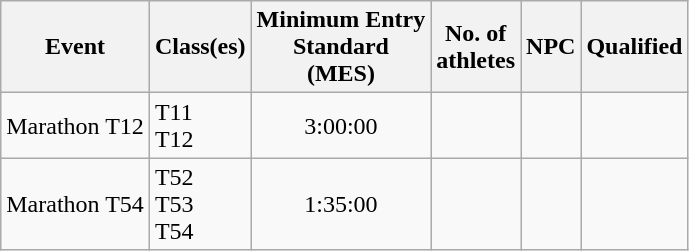<table class="wikitable">
<tr>
<th>Event</th>
<th>Class(es)</th>
<th>Minimum Entry<br>Standard<br>(MES)</th>
<th>No. of<br>athletes</th>
<th>NPC</th>
<th>Qualified</th>
</tr>
<tr>
<td>Marathon T12</td>
<td>T11<br>T12</td>
<td align=center>3:00:00</td>
<td></td>
<td></td>
<td></td>
</tr>
<tr>
<td>Marathon T54</td>
<td>T52<br>T53<br>T54</td>
<td align=center>1:35:00</td>
<td></td>
<td></td>
<td></td>
</tr>
</table>
